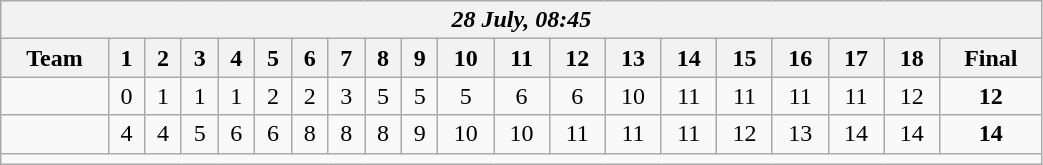<table class=wikitable style="text-align:center; width: 55%">
<tr>
<th colspan=20><em>28 July, 08:45</em></th>
</tr>
<tr>
<th>Team</th>
<th>1</th>
<th>2</th>
<th>3</th>
<th>4</th>
<th>5</th>
<th>6</th>
<th>7</th>
<th>8</th>
<th>9</th>
<th>10</th>
<th>11</th>
<th>12</th>
<th>13</th>
<th>14</th>
<th>15</th>
<th>16</th>
<th>17</th>
<th>18</th>
<th>Final</th>
</tr>
<tr>
<td align=left></td>
<td>0</td>
<td>1</td>
<td>1</td>
<td>1</td>
<td>2</td>
<td>2</td>
<td>3</td>
<td>5</td>
<td>5</td>
<td>5</td>
<td>6</td>
<td>6</td>
<td>10</td>
<td>11</td>
<td>11</td>
<td>11</td>
<td>11</td>
<td>12</td>
<td><strong>12</strong></td>
</tr>
<tr>
<td align=left><strong></strong></td>
<td>4</td>
<td>4</td>
<td>5</td>
<td>6</td>
<td>6</td>
<td>8</td>
<td>8</td>
<td>8</td>
<td>9</td>
<td>10</td>
<td>10</td>
<td>11</td>
<td>11</td>
<td>11</td>
<td>12</td>
<td>13</td>
<td>14</td>
<td>14</td>
<td><strong>14</strong></td>
</tr>
<tr>
<td colspan=20></td>
</tr>
</table>
